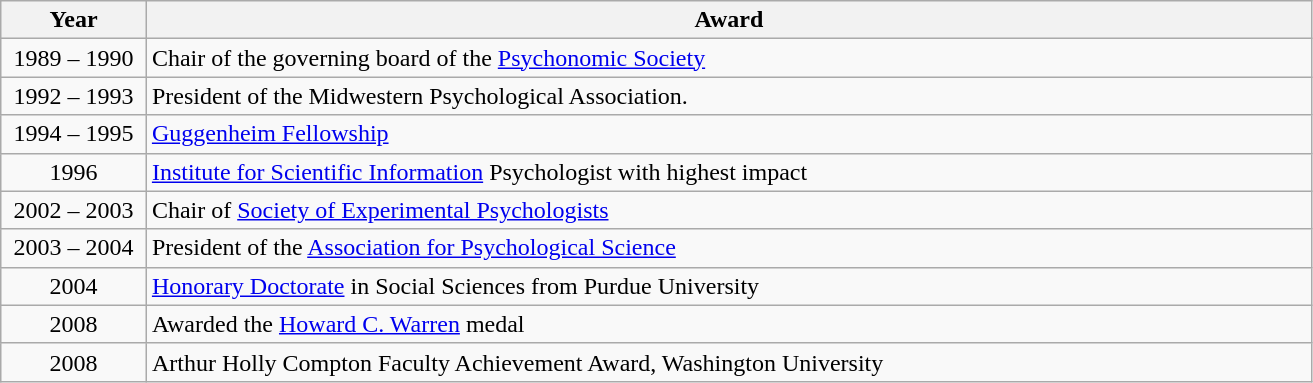<table class = "wikitable">
<tr>
<th style="width:10%;">Year</th>
<th style="width:80%;">Award</th>
</tr>
<tr>
<td style="text-align:center;">1989 – 1990</td>
<td>Chair of the governing board of the <a href='#'>Psychonomic Society</a></td>
</tr>
<tr>
<td style="text-align:center;">1992 – 1993</td>
<td>President of the Midwestern Psychological Association.</td>
</tr>
<tr>
<td style="text-align:center;">1994 – 1995</td>
<td><a href='#'>Guggenheim Fellowship</a></td>
</tr>
<tr>
<td style="text-align:center;">1996</td>
<td><a href='#'>Institute for Scientific Information</a> Psychologist with highest impact </td>
</tr>
<tr>
<td style="text-align:center;">2002 – 2003</td>
<td>Chair of <a href='#'>Society of Experimental Psychologists</a></td>
</tr>
<tr>
<td style="text-align:center;">2003 – 2004</td>
<td>President of the <a href='#'>Association for Psychological Science</a></td>
</tr>
<tr>
<td style="text-align:center;">2004</td>
<td><a href='#'>Honorary Doctorate</a> in Social Sciences from Purdue University </td>
</tr>
<tr>
<td style="text-align:center;">2008</td>
<td>Awarded the <a href='#'>Howard C. Warren</a> medal </td>
</tr>
<tr>
<td style="text-align:center;">2008</td>
<td>Arthur Holly Compton Faculty Achievement Award, Washington University</td>
</tr>
</table>
